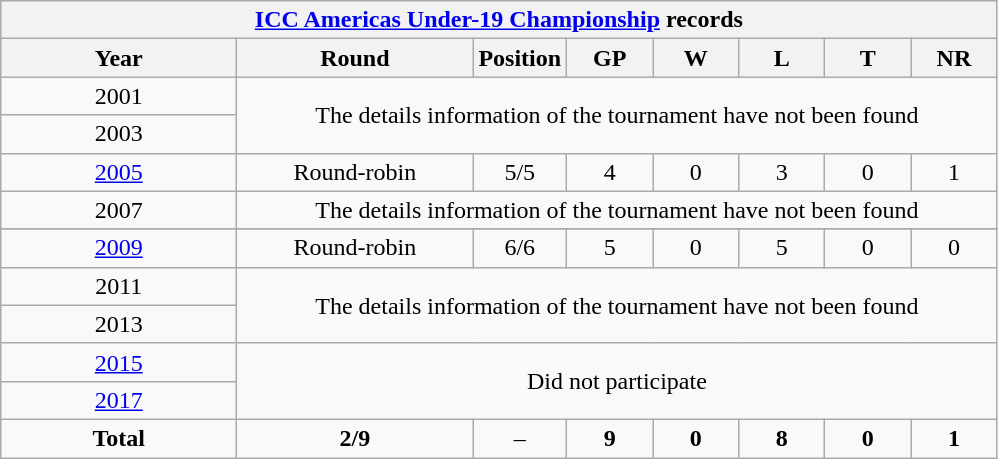<table class="wikitable" style="text-align: center; width=900px;">
<tr>
<th colspan=9><a href='#'>ICC Americas Under-19 Championship</a> records</th>
</tr>
<tr>
<th width=150>Year</th>
<th width=150>Round</th>
<th width=50>Position</th>
<th width=50>GP</th>
<th width=50>W</th>
<th width=50>L</th>
<th width=50>T</th>
<th width=50>NR</th>
</tr>
<tr>
<td> 2001</td>
<td colspan=8 rowspan=2>The details information of the tournament have not been found</td>
</tr>
<tr>
<td> 2003</td>
</tr>
<tr>
<td> <a href='#'>2005</a></td>
<td>Round-robin</td>
<td>5/5</td>
<td>4</td>
<td>0</td>
<td>3</td>
<td>0</td>
<td>1</td>
</tr>
<tr>
<td> 2007</td>
<td colspan=8 rowspan=1>The details information of the tournament have not been found</td>
</tr>
<tr>
</tr>
<tr>
<td> <a href='#'>2009</a></td>
<td>Round-robin</td>
<td>6/6</td>
<td>5</td>
<td>0</td>
<td>5</td>
<td>0</td>
<td>0</td>
</tr>
<tr>
<td> 2011</td>
<td colspan=8 rowspan=2>The details information of the tournament have not been found</td>
</tr>
<tr>
<td> 2013</td>
</tr>
<tr>
<td> <a href='#'>2015</a></td>
<td colspan=8 rowspan=2>Did not participate</td>
</tr>
<tr>
<td> <a href='#'>2017</a></td>
</tr>
<tr>
<td><strong>Total</strong></td>
<td><strong>2/9</strong></td>
<td>–</td>
<td><strong>9</strong></td>
<td><strong>0</strong></td>
<td><strong>8</strong></td>
<td><strong>0</strong></td>
<td><strong>1</strong></td>
</tr>
</table>
